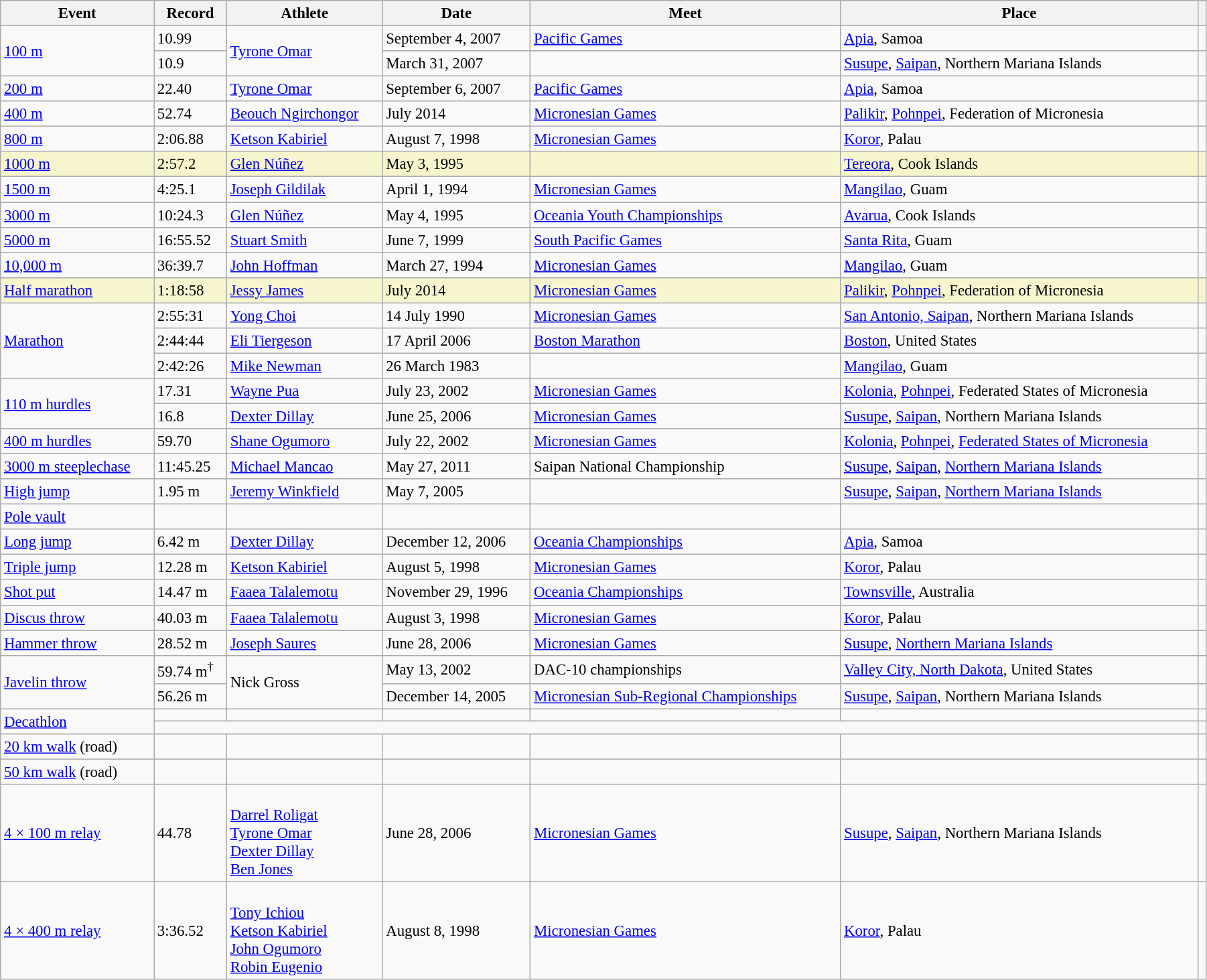<table class="wikitable" style="font-size:95%; width: 95%;">
<tr>
<th>Event</th>
<th>Record</th>
<th>Athlete</th>
<th>Date</th>
<th>Meet</th>
<th>Place</th>
<th></th>
</tr>
<tr>
<td rowspan=2><a href='#'>100 m</a></td>
<td>10.99 </td>
<td rowspan=2><a href='#'>Tyrone Omar</a></td>
<td>September 4, 2007</td>
<td><a href='#'>Pacific Games</a></td>
<td><a href='#'>Apia</a>, Samoa</td>
<td></td>
</tr>
<tr>
<td>10.9 </td>
<td>March 31, 2007</td>
<td></td>
<td><a href='#'>Susupe</a>, <a href='#'>Saipan</a>, Northern Mariana Islands</td>
<td></td>
</tr>
<tr>
<td><a href='#'>200 m</a></td>
<td>22.40 </td>
<td><a href='#'>Tyrone Omar</a></td>
<td>September 6, 2007</td>
<td><a href='#'>Pacific Games</a></td>
<td><a href='#'>Apia</a>, Samoa</td>
<td></td>
</tr>
<tr>
<td><a href='#'>400 m</a></td>
<td>52.74</td>
<td><a href='#'>Beouch Ngirchongor</a></td>
<td>July 2014</td>
<td><a href='#'>Micronesian Games</a></td>
<td><a href='#'>Palikir</a>, <a href='#'>Pohnpei</a>, Federation of Micronesia</td>
<td></td>
</tr>
<tr>
<td><a href='#'>800 m</a></td>
<td>2:06.88</td>
<td><a href='#'>Ketson Kabiriel</a></td>
<td>August 7, 1998</td>
<td><a href='#'>Micronesian Games</a></td>
<td><a href='#'>Koror</a>, Palau</td>
<td></td>
</tr>
<tr style="background:#f6F5CE;">
<td><a href='#'>1000 m</a></td>
<td>2:57.2 </td>
<td><a href='#'>Glen Núñez</a></td>
<td>May 3, 1995</td>
<td></td>
<td><a href='#'>Tereora</a>, Cook Islands</td>
<td></td>
</tr>
<tr>
<td><a href='#'>1500 m</a></td>
<td>4:25.1</td>
<td><a href='#'>Joseph Gildilak</a></td>
<td>April 1, 1994</td>
<td><a href='#'>Micronesian Games</a></td>
<td><a href='#'>Mangilao</a>, Guam</td>
<td></td>
</tr>
<tr>
<td><a href='#'>3000 m</a></td>
<td>10:24.3</td>
<td><a href='#'>Glen Núñez</a></td>
<td>May 4, 1995</td>
<td><a href='#'>Oceania Youth Championships</a></td>
<td><a href='#'>Avarua</a>, Cook Islands</td>
<td></td>
</tr>
<tr>
<td><a href='#'>5000 m</a></td>
<td>16:55.52</td>
<td><a href='#'>Stuart Smith</a></td>
<td>June 7, 1999</td>
<td><a href='#'>South Pacific Games</a></td>
<td><a href='#'>Santa Rita</a>, Guam</td>
<td></td>
</tr>
<tr>
<td><a href='#'>10,000 m</a></td>
<td>36:39.7</td>
<td><a href='#'>John Hoffman</a></td>
<td>March 27, 1994</td>
<td><a href='#'>Micronesian Games</a></td>
<td><a href='#'>Mangilao</a>, Guam</td>
<td></td>
</tr>
<tr style="background:#f6F5CE;">
<td><a href='#'>Half marathon</a></td>
<td>1:18:58</td>
<td><a href='#'>Jessy James</a></td>
<td>July 2014</td>
<td><a href='#'>Micronesian Games</a></td>
<td><a href='#'>Palikir</a>, <a href='#'>Pohnpei</a>, Federation of Micronesia</td>
<td></td>
</tr>
<tr>
<td rowspan=3><a href='#'>Marathon</a></td>
<td>2:55:31</td>
<td><a href='#'>Yong Choi</a></td>
<td>14 July 1990</td>
<td><a href='#'>Micronesian Games</a></td>
<td><a href='#'>San Antonio, Saipan</a>, Northern Mariana Islands</td>
<td></td>
</tr>
<tr>
<td>2:44:44 </td>
<td><a href='#'>Eli Tiergeson</a></td>
<td>17 April 2006</td>
<td><a href='#'>Boston Marathon</a></td>
<td><a href='#'>Boston</a>, United States</td>
<td></td>
</tr>
<tr>
<td>2:42:26</td>
<td><a href='#'>Mike Newman</a></td>
<td>26 March 1983</td>
<td></td>
<td><a href='#'>Mangilao</a>, Guam</td>
<td></td>
</tr>
<tr>
<td rowspan=2><a href='#'>110 m hurdles</a></td>
<td>17.31</td>
<td><a href='#'>Wayne Pua</a></td>
<td>July 23, 2002</td>
<td><a href='#'>Micronesian Games</a></td>
<td><a href='#'>Kolonia</a>, <a href='#'>Pohnpei</a>, Federated States of Micronesia</td>
<td></td>
</tr>
<tr>
<td>16.8 </td>
<td><a href='#'>Dexter Dillay</a></td>
<td>June 25, 2006</td>
<td><a href='#'>Micronesian Games</a></td>
<td><a href='#'>Susupe</a>, <a href='#'>Saipan</a>, Northern Mariana Islands</td>
<td></td>
</tr>
<tr>
<td><a href='#'>400 m hurdles</a></td>
<td>59.70</td>
<td><a href='#'>Shane Ogumoro</a></td>
<td>July 22, 2002</td>
<td><a href='#'>Micronesian Games</a></td>
<td><a href='#'>Kolonia</a>, <a href='#'>Pohnpei</a>, <a href='#'>Federated States of Micronesia</a></td>
<td></td>
</tr>
<tr>
<td><a href='#'>3000 m steeplechase</a></td>
<td>11:45.25</td>
<td><a href='#'>Michael Mancao</a></td>
<td>May 27, 2011</td>
<td>Saipan National Championship</td>
<td><a href='#'>Susupe</a>, <a href='#'>Saipan</a>, <a href='#'>Northern Mariana Islands</a></td>
<td></td>
</tr>
<tr>
<td><a href='#'>High jump</a></td>
<td>1.95 m</td>
<td><a href='#'>Jeremy Winkfield</a></td>
<td>May 7, 2005</td>
<td></td>
<td><a href='#'>Susupe</a>, <a href='#'>Saipan</a>, <a href='#'>Northern Mariana Islands</a></td>
<td></td>
</tr>
<tr>
<td><a href='#'>Pole vault</a></td>
<td></td>
<td></td>
<td></td>
<td></td>
<td></td>
<td></td>
</tr>
<tr>
<td><a href='#'>Long jump</a></td>
<td>6.42 m</td>
<td><a href='#'>Dexter Dillay</a></td>
<td>December 12, 2006</td>
<td><a href='#'>Oceania Championships</a></td>
<td><a href='#'>Apia</a>, Samoa</td>
<td></td>
</tr>
<tr>
<td><a href='#'>Triple jump</a></td>
<td>12.28 m</td>
<td><a href='#'>Ketson Kabiriel</a></td>
<td>August 5, 1998</td>
<td><a href='#'>Micronesian Games</a></td>
<td><a href='#'>Koror</a>, Palau</td>
<td></td>
</tr>
<tr>
<td><a href='#'>Shot put</a></td>
<td>14.47 m</td>
<td><a href='#'>Faaea Talalemotu</a></td>
<td>November 29, 1996</td>
<td><a href='#'>Oceania Championships</a></td>
<td><a href='#'>Townsville</a>, Australia</td>
<td></td>
</tr>
<tr>
<td><a href='#'>Discus throw</a></td>
<td>40.03 m</td>
<td><a href='#'>Faaea Talalemotu</a></td>
<td>August 3, 1998</td>
<td><a href='#'>Micronesian Games</a></td>
<td><a href='#'>Koror</a>, Palau</td>
<td></td>
</tr>
<tr>
<td><a href='#'>Hammer throw</a></td>
<td>28.52 m</td>
<td><a href='#'>Joseph Saures</a></td>
<td>June 28, 2006</td>
<td><a href='#'>Micronesian Games</a></td>
<td><a href='#'>Susupe</a>, <a href='#'>Northern Mariana Islands</a></td>
<td></td>
</tr>
<tr>
<td rowspan=2><a href='#'>Javelin throw</a></td>
<td>59.74 m<sup>†</sup></td>
<td rowspan=2>Nick Gross</td>
<td>May 13, 2002</td>
<td>DAC-10 championships</td>
<td><a href='#'>Valley City, North Dakota</a>, United States</td>
<td></td>
</tr>
<tr>
<td>56.26 m</td>
<td>December 14, 2005</td>
<td><a href='#'>Micronesian Sub-Regional Championships</a></td>
<td><a href='#'>Susupe</a>, <a href='#'>Saipan</a>, Northern Mariana Islands</td>
<td></td>
</tr>
<tr>
<td rowspan=2><a href='#'>Decathlon</a></td>
<td></td>
<td></td>
<td></td>
<td></td>
<td></td>
<td></td>
</tr>
<tr>
<td colspan=5></td>
<td></td>
</tr>
<tr>
<td><a href='#'>20 km walk</a> (road)</td>
<td></td>
<td></td>
<td></td>
<td></td>
<td></td>
<td></td>
</tr>
<tr>
<td><a href='#'>50 km walk</a> (road)</td>
<td></td>
<td></td>
<td></td>
<td></td>
<td></td>
<td></td>
</tr>
<tr>
<td><a href='#'>4 × 100 m relay</a></td>
<td>44.78</td>
<td><br><a href='#'>Darrel Roligat</a><br><a href='#'>Tyrone Omar</a><br><a href='#'>Dexter Dillay</a><br><a href='#'>Ben Jones</a></td>
<td>June 28, 2006</td>
<td><a href='#'>Micronesian Games</a></td>
<td><a href='#'>Susupe</a>, <a href='#'>Saipan</a>, Northern Mariana Islands</td>
<td></td>
</tr>
<tr>
<td><a href='#'>4 × 400 m relay</a></td>
<td>3:36.52</td>
<td><br><a href='#'>Tony Ichiou</a><br><a href='#'>Ketson Kabiriel</a><br><a href='#'>John Ogumoro</a><br><a href='#'>Robin Eugenio</a></td>
<td>August 8, 1998</td>
<td><a href='#'>Micronesian Games</a></td>
<td><a href='#'>Koror</a>, Palau</td>
<td></td>
</tr>
</table>
